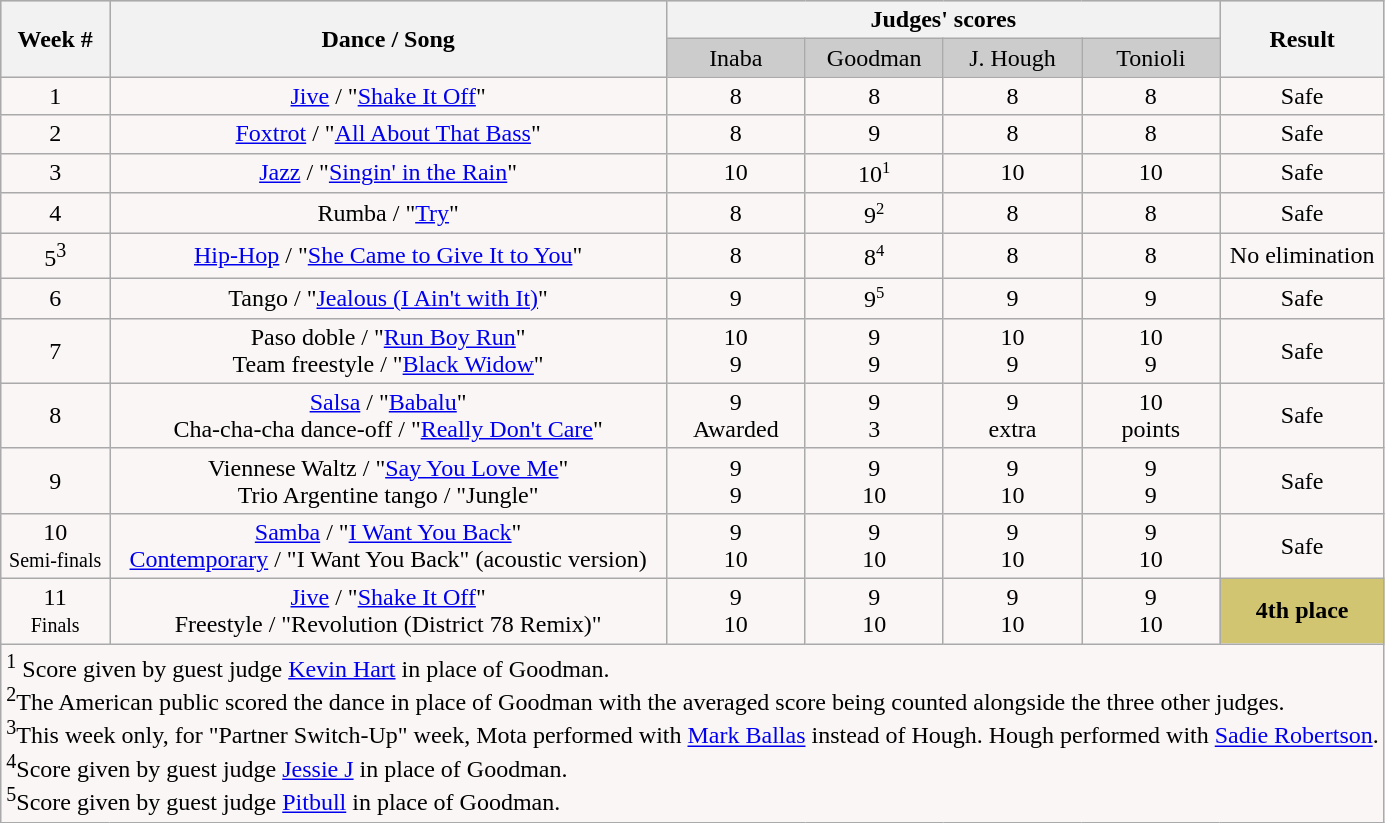<table class="wikitable collapsible collapsed">
<tr style="text-align: center; background:#ccc;">
<th rowspan="2">Week #</th>
<th rowspan="2">Dance / Song</th>
<th colspan="4">Judges' scores</th>
<th rowspan="2">Result</th>
</tr>
<tr style="text-align: center; background:#ccc;">
<td style="width:10%; ">Inaba</td>
<td style="width:10%; ">Goodman</td>
<td style="width:10%; ">J. Hough</td>
<td style="width:10%; ">Tonioli</td>
</tr>
<tr style="text-align: center; background:#faf6f6;">
<td>1</td>
<td><a href='#'>Jive</a> / "<a href='#'>Shake It Off</a>"</td>
<td>8</td>
<td>8</td>
<td>8</td>
<td>8</td>
<td>Safe</td>
</tr>
<tr style="text-align: center; background:#faf6f6;">
<td>2</td>
<td><a href='#'>Foxtrot</a> / "<a href='#'>All About That Bass</a>"</td>
<td>8</td>
<td>9</td>
<td>8</td>
<td>8</td>
<td>Safe</td>
</tr>
<tr style="text-align: center; background:#faf6f6;">
<td>3</td>
<td><a href='#'>Jazz</a> / "<a href='#'>Singin' in the Rain</a>"</td>
<td>10</td>
<td>10<small><sup>1</sup></small></td>
<td>10</td>
<td>10</td>
<td>Safe</td>
</tr>
<tr style="text-align: center; background:#faf6f6;">
<td>4</td>
<td>Rumba / "<a href='#'>Try</a>"</td>
<td>8</td>
<td>9<small><sup>2</sup></small></td>
<td>8</td>
<td>8</td>
<td>Safe</td>
</tr>
<tr style="text-align: center; background:#faf6f6;">
<td>5<sup>3</sup></td>
<td><a href='#'>Hip-Hop</a> / "<a href='#'>She Came to Give It to You</a>"</td>
<td>8</td>
<td>8<small><sup>4</sup></small></td>
<td>8</td>
<td>8</td>
<td>No elimination</td>
</tr>
<tr style="text-align: center; background:#faf6f6;">
<td>6</td>
<td>Tango / "<a href='#'>Jealous (I Ain't with It)</a>"</td>
<td>9</td>
<td>9<small><sup>5</sup></small></td>
<td>9</td>
<td>9</td>
<td>Safe</td>
</tr>
<tr style="text-align: center; background:#faf6f6;">
<td>7</td>
<td>Paso doble / "<a href='#'>Run Boy Run</a>" <br> Team freestyle / "<a href='#'>Black Widow</a>"</td>
<td>10<br>9</td>
<td>9<br>9</td>
<td>10<br>9</td>
<td>10<br>9</td>
<td>Safe</td>
</tr>
<tr style="text-align: center; background:#faf6f6;">
<td>8</td>
<td><a href='#'>Salsa</a> / "<a href='#'>Babalu</a>" <br> Cha-cha-cha dance-off / "<a href='#'>Really Don't Care</a>"</td>
<td>9<br>Awarded</td>
<td>9<br>3</td>
<td>9<br>extra</td>
<td>10<br>points</td>
<td>Safe</td>
</tr>
<tr style="text-align: center; background:#faf6f6;">
<td>9</td>
<td>Viennese Waltz / "<a href='#'>Say You Love Me</a>" <br> Trio Argentine tango / "Jungle"</td>
<td>9<br>9</td>
<td>9<br>10</td>
<td>9<br>10</td>
<td>9<br>9</td>
<td>Safe</td>
</tr>
<tr style="text-align: center; background:#faf6f6;">
<td>10<br><small>Semi-finals</small></td>
<td><a href='#'>Samba</a> / "<a href='#'>I Want You Back</a>" <br> <a href='#'>Contemporary</a> / "I Want You Back" (acoustic version)</td>
<td>9<br>10</td>
<td>9<br>10</td>
<td>9<br>10</td>
<td>9<br>10</td>
<td>Safe</td>
</tr>
<tr style="text-align: center; background:#faf6f6;">
<td>11<br><small>Finals</small></td>
<td><a href='#'>Jive</a> / "<a href='#'>Shake It Off</a>" <br> Freestyle / "Revolution (District 78 Remix)"</td>
<td>9<br>10</td>
<td>9<br>10</td>
<td>9<br>10</td>
<td>9<br>10</td>
<th style="background:#D1C571;">4th place</th>
</tr>
<tr>
<td colspan="7" style="background:#faf6f6; text-align:left;"><sup>1</sup> Score given by guest judge <a href='#'>Kevin Hart</a> in place of Goodman. <br> <sup>2</sup>The American public scored the dance in place of Goodman with the averaged score being counted alongside the three other judges.<br><sup>3</sup>This week only, for "Partner Switch-Up" week, Mota performed with <a href='#'>Mark Ballas</a> instead of Hough. Hough performed with <a href='#'>Sadie Robertson</a>.<br><sup>4</sup>Score given by guest judge <a href='#'>Jessie J</a> in place of Goodman.<br><sup>5</sup>Score given by guest judge <a href='#'>Pitbull</a> in place of Goodman.</td>
</tr>
</table>
